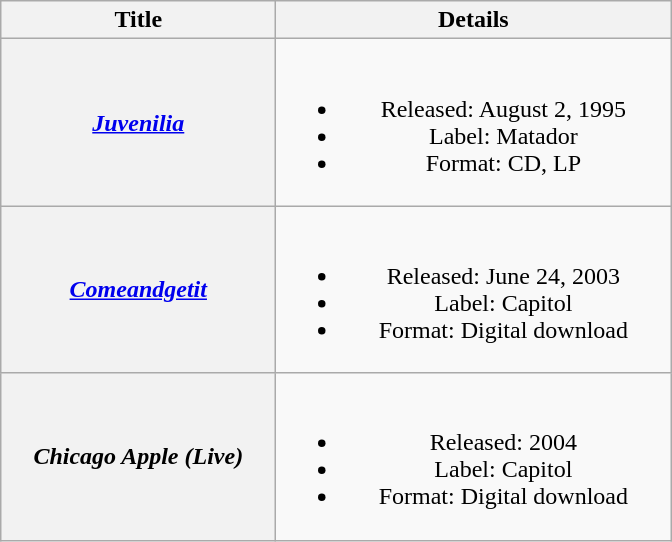<table class="wikitable plainrowheaders" style="text-align:center;" border="1">
<tr>
<th scope="col" style="width:11em;">Title</th>
<th scope="col" style="width:16em;">Details</th>
</tr>
<tr>
<th scope="row"><em><a href='#'>Juvenilia</a></em></th>
<td><br><ul><li>Released: August 2, 1995</li><li>Label: Matador</li><li>Format: CD, LP</li></ul></td>
</tr>
<tr>
<th scope="row"><em><a href='#'>Comeandgetit</a></em></th>
<td><br><ul><li>Released: June 24, 2003</li><li>Label: Capitol</li><li>Format: Digital download</li></ul></td>
</tr>
<tr>
<th scope="row"><em>Chicago Apple (Live)</em></th>
<td><br><ul><li>Released: 2004</li><li>Label: Capitol</li><li>Format: Digital download</li></ul></td>
</tr>
</table>
